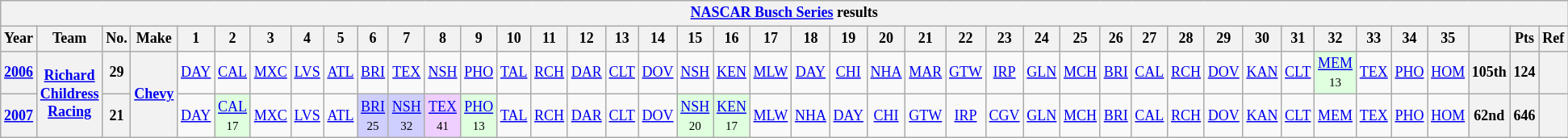<table class="wikitable" style="text-align:center; font-size:75%">
<tr>
<th colspan=42><a href='#'>NASCAR Busch Series</a> results</th>
</tr>
<tr>
<th>Year</th>
<th>Team</th>
<th>No.</th>
<th>Make</th>
<th>1</th>
<th>2</th>
<th>3</th>
<th>4</th>
<th>5</th>
<th>6</th>
<th>7</th>
<th>8</th>
<th>9</th>
<th>10</th>
<th>11</th>
<th>12</th>
<th>13</th>
<th>14</th>
<th>15</th>
<th>16</th>
<th>17</th>
<th>18</th>
<th>19</th>
<th>20</th>
<th>21</th>
<th>22</th>
<th>23</th>
<th>24</th>
<th>25</th>
<th>26</th>
<th>27</th>
<th>28</th>
<th>29</th>
<th>30</th>
<th>31</th>
<th>32</th>
<th>33</th>
<th>34</th>
<th>35</th>
<th></th>
<th>Pts</th>
<th>Ref</th>
</tr>
<tr>
<th><a href='#'>2006</a></th>
<th rowspan=2><a href='#'>Richard Childress Racing</a></th>
<th>29</th>
<th rowspan=2><a href='#'>Chevy</a></th>
<td><a href='#'>DAY</a></td>
<td><a href='#'>CAL</a></td>
<td><a href='#'>MXC</a></td>
<td><a href='#'>LVS</a></td>
<td><a href='#'>ATL</a></td>
<td><a href='#'>BRI</a></td>
<td><a href='#'>TEX</a></td>
<td><a href='#'>NSH</a></td>
<td><a href='#'>PHO</a></td>
<td><a href='#'>TAL</a></td>
<td><a href='#'>RCH</a></td>
<td><a href='#'>DAR</a></td>
<td><a href='#'>CLT</a></td>
<td><a href='#'>DOV</a></td>
<td><a href='#'>NSH</a></td>
<td><a href='#'>KEN</a></td>
<td><a href='#'>MLW</a></td>
<td><a href='#'>DAY</a></td>
<td><a href='#'>CHI</a></td>
<td><a href='#'>NHA</a></td>
<td><a href='#'>MAR</a></td>
<td><a href='#'>GTW</a></td>
<td><a href='#'>IRP</a></td>
<td><a href='#'>GLN</a></td>
<td><a href='#'>MCH</a></td>
<td><a href='#'>BRI</a></td>
<td><a href='#'>CAL</a></td>
<td><a href='#'>RCH</a></td>
<td><a href='#'>DOV</a></td>
<td><a href='#'>KAN</a></td>
<td><a href='#'>CLT</a></td>
<td style="background:#DFFFDF;"><a href='#'>MEM</a><br><small>13</small></td>
<td><a href='#'>TEX</a></td>
<td><a href='#'>PHO</a></td>
<td><a href='#'>HOM</a></td>
<th>105th</th>
<th>124</th>
<th></th>
</tr>
<tr>
<th><a href='#'>2007</a></th>
<th>21</th>
<td><a href='#'>DAY</a></td>
<td style="background:#DFFFDF;"><a href='#'>CAL</a><br><small>17</small></td>
<td><a href='#'>MXC</a></td>
<td><a href='#'>LVS</a></td>
<td><a href='#'>ATL</a></td>
<td style="background:#CFCFFF;"><a href='#'>BRI</a><br><small>25</small></td>
<td style="background:#CFCFFF;"><a href='#'>NSH</a><br><small>32</small></td>
<td style="background:#EFCFFF;"><a href='#'>TEX</a><br><small>41</small></td>
<td style="background:#DFFFDF;"><a href='#'>PHO</a><br><small>13</small></td>
<td><a href='#'>TAL</a></td>
<td><a href='#'>RCH</a></td>
<td><a href='#'>DAR</a></td>
<td><a href='#'>CLT</a></td>
<td><a href='#'>DOV</a></td>
<td style="background:#DFFFDF;"><a href='#'>NSH</a><br><small>20</small></td>
<td style="background:#DFFFDF;"><a href='#'>KEN</a><br><small>17</small></td>
<td><a href='#'>MLW</a></td>
<td><a href='#'>NHA</a></td>
<td><a href='#'>DAY</a></td>
<td><a href='#'>CHI</a></td>
<td><a href='#'>GTW</a></td>
<td><a href='#'>IRP</a></td>
<td><a href='#'>CGV</a></td>
<td><a href='#'>GLN</a></td>
<td><a href='#'>MCH</a></td>
<td><a href='#'>BRI</a></td>
<td><a href='#'>CAL</a></td>
<td><a href='#'>RCH</a></td>
<td><a href='#'>DOV</a></td>
<td><a href='#'>KAN</a></td>
<td><a href='#'>CLT</a></td>
<td><a href='#'>MEM</a></td>
<td><a href='#'>TEX</a></td>
<td><a href='#'>PHO</a></td>
<td><a href='#'>HOM</a></td>
<th>62nd</th>
<th>646</th>
<th></th>
</tr>
</table>
